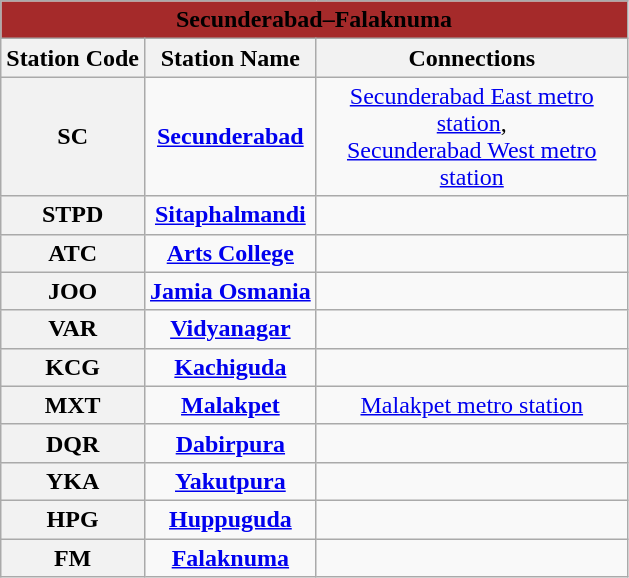<table class="wikitable" style="text-align: center;">
<tr>
<th colspan="6" align="center" style="background:brown ;"><span><strong>Secunderabad–Falaknuma</strong></span></th>
</tr>
<tr>
<th scope="col">Station Code</th>
<th scope="col">Station Name</th>
<th scope="col">Connections</th>
</tr>
<tr>
<th>SC</th>
<td><strong><a href='#'>Secunderabad</a></strong></td>
<td width="200pt"><a href='#'>Secunderabad East metro station</a>,<br><a href='#'>Secunderabad West metro station</a></td>
</tr>
<tr>
<th>STPD</th>
<td><strong><a href='#'>Sitaphalmandi</a></strong></td>
<td width="200pt"></td>
</tr>
<tr>
<th>ATC</th>
<td><strong><a href='#'>Arts College</a></strong></td>
<td width="200pt"></td>
</tr>
<tr>
<th>JOO</th>
<td><strong><a href='#'>Jamia Osmania</a></strong></td>
<td width="200pt"></td>
</tr>
<tr>
<th>VAR</th>
<td><strong><a href='#'>Vidyanagar</a></strong></td>
<td width="200pt"></td>
</tr>
<tr>
<th>KCG</th>
<td><strong><a href='#'>Kachiguda</a></strong></td>
<td width="200pt"></td>
</tr>
<tr>
<th>MXT</th>
<td><strong><a href='#'>Malakpet</a></strong></td>
<td width="200pt"><a href='#'>Malakpet metro station</a></td>
</tr>
<tr>
<th>DQR</th>
<td><strong><a href='#'>Dabirpura</a></strong></td>
<td width="200pt"></td>
</tr>
<tr>
<th>YKA</th>
<td><strong><a href='#'>Yakutpura</a></strong></td>
<td width="200pt"></td>
</tr>
<tr>
<th>HPG</th>
<td><strong><a href='#'>Huppuguda</a></strong></td>
<td width="200pt"></td>
</tr>
<tr>
<th>FM</th>
<td><strong><a href='#'>Falaknuma</a></strong></td>
<td width="200pt"></td>
</tr>
</table>
